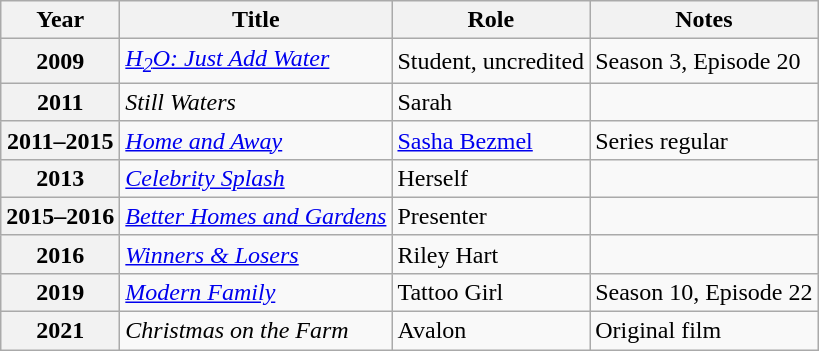<table class="wikitable sortable plainrowheaders">
<tr>
<th scope="col">Year</th>
<th scope="col">Title</th>
<th scope="col">Role</th>
<th scope="col" class="unsortable">Notes</th>
</tr>
<tr>
<th scope="row">2009</th>
<td><em><a href='#'>H<sub>2</sub>O: Just Add Water</a></em></td>
<td>Student, uncredited</td>
<td>Season 3, Episode 20</td>
</tr>
<tr>
<th scope="row">2011</th>
<td><em>Still Waters</em></td>
<td>Sarah</td>
<td></td>
</tr>
<tr>
<th scope="row">2011–2015</th>
<td><em><a href='#'>Home and Away</a></em></td>
<td><a href='#'>Sasha Bezmel</a></td>
<td>Series regular</td>
</tr>
<tr>
<th scope="row">2013</th>
<td><em><a href='#'>Celebrity Splash</a></em></td>
<td>Herself</td>
<td></td>
</tr>
<tr>
<th scope="row">2015–2016</th>
<td><em><a href='#'>Better Homes and Gardens</a></em></td>
<td>Presenter</td>
<td></td>
</tr>
<tr>
<th scope="row">2016</th>
<td><em><a href='#'>Winners & Losers</a></em></td>
<td>Riley Hart</td>
<td></td>
</tr>
<tr>
<th scope="row">2019</th>
<td><em><a href='#'>Modern Family</a></em></td>
<td>Tattoo Girl</td>
<td>Season 10, Episode 22</td>
</tr>
<tr>
<th scope="row">2021</th>
<td><em>Christmas on the Farm</em></td>
<td>Avalon</td>
<td>Original film</td>
</tr>
</table>
